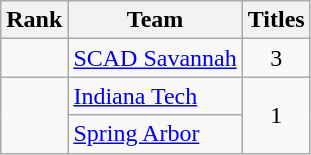<table class="wikitable sortable" style="text-align:center">
<tr>
<th>Rank</th>
<th>Team</th>
<th>Titles</th>
</tr>
<tr>
<td></td>
<td align=left><a href='#'>SCAD Savannah</a></td>
<td>3</td>
</tr>
<tr>
<td rowspan=2></td>
<td align=left><a href='#'>Indiana Tech</a></td>
<td rowspan=2>1</td>
</tr>
<tr>
<td align=left><a href='#'>Spring Arbor</a></td>
</tr>
</table>
